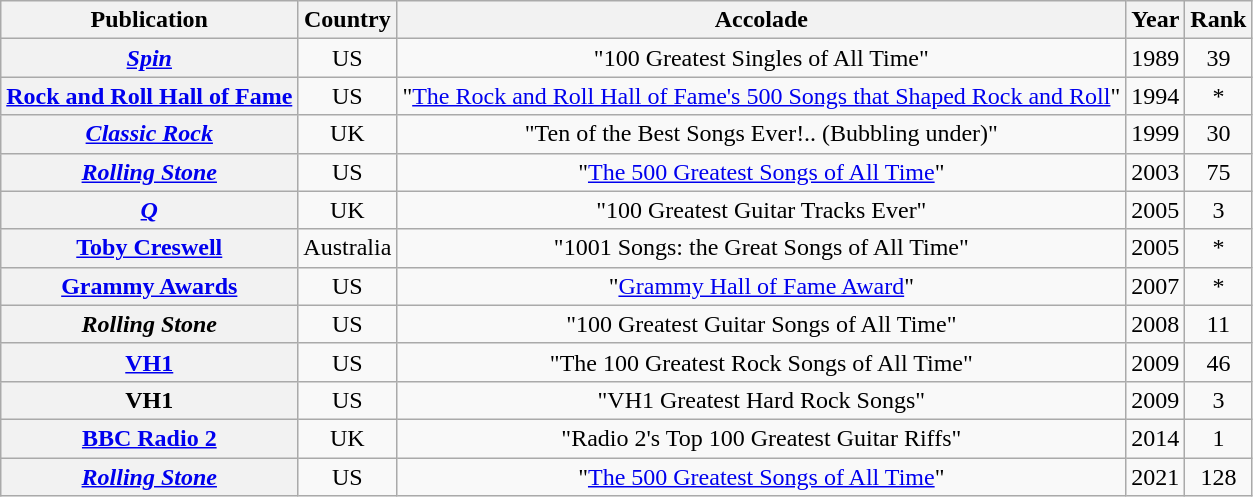<table class="wikitable sortable plainrowheaders" style="text-align:center;">
<tr>
<th scope="col">Publication</th>
<th scope="col">Country</th>
<th scope="col">Accolade</th>
<th scope="col">Year</th>
<th scope="col">Rank</th>
</tr>
<tr>
<th scope="row"><em><a href='#'>Spin</a></em></th>
<td>US</td>
<td>"100 Greatest Singles of All Time"</td>
<td>1989</td>
<td>39</td>
</tr>
<tr>
<th scope="row"><a href='#'>Rock and Roll Hall of Fame</a></th>
<td>US</td>
<td>"<a href='#'>The Rock and Roll Hall of Fame's 500 Songs that Shaped Rock and Roll</a>"</td>
<td>1994</td>
<td>*</td>
</tr>
<tr>
<th scope="row"><em><a href='#'>Classic Rock</a></em></th>
<td>UK</td>
<td>"Ten of the Best Songs Ever!.. (Bubbling under)"</td>
<td>1999</td>
<td>30</td>
</tr>
<tr>
<th scope="row"><em><a href='#'>Rolling Stone</a></em></th>
<td>US</td>
<td>"<a href='#'>The 500 Greatest Songs of All Time</a>"</td>
<td>2003</td>
<td>75</td>
</tr>
<tr>
<th scope="row"><em><a href='#'>Q</a></em></th>
<td>UK</td>
<td>"100 Greatest Guitar Tracks Ever"</td>
<td>2005</td>
<td>3</td>
</tr>
<tr>
<th scope="row"><a href='#'>Toby Creswell</a></th>
<td>Australia</td>
<td>"1001 Songs: the Great Songs of All Time"</td>
<td>2005</td>
<td>*</td>
</tr>
<tr>
<th scope="row"><a href='#'>Grammy Awards</a></th>
<td>US</td>
<td>"<a href='#'>Grammy Hall of Fame Award</a>"</td>
<td>2007</td>
<td>*</td>
</tr>
<tr>
<th scope="row"><em>Rolling Stone</em></th>
<td>US</td>
<td>"100 Greatest Guitar Songs of All Time"</td>
<td>2008</td>
<td>11</td>
</tr>
<tr>
<th scope="row"><a href='#'>VH1</a></th>
<td>US</td>
<td>"The 100 Greatest Rock Songs of All Time"</td>
<td>2009</td>
<td>46</td>
</tr>
<tr>
<th scope="row">VH1</th>
<td>US</td>
<td>"VH1 Greatest Hard Rock Songs"</td>
<td>2009</td>
<td>3</td>
</tr>
<tr>
<th scope="row"><a href='#'>BBC Radio 2</a></th>
<td>UK</td>
<td>"Radio 2's Top 100 Greatest Guitar Riffs"</td>
<td>2014</td>
<td>1</td>
</tr>
<tr>
<th scope="row"><em><a href='#'>Rolling Stone</a></em></th>
<td>US</td>
<td>"<a href='#'>The 500 Greatest Songs of All Time</a>"</td>
<td>2021</td>
<td>128</td>
</tr>
</table>
